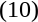<table border="0" width="60%">
<tr>
<td width="33%"></td>
<td width="34%" align="center"><br></td>
<td width="33%" align="right">(10)</td>
</tr>
</table>
